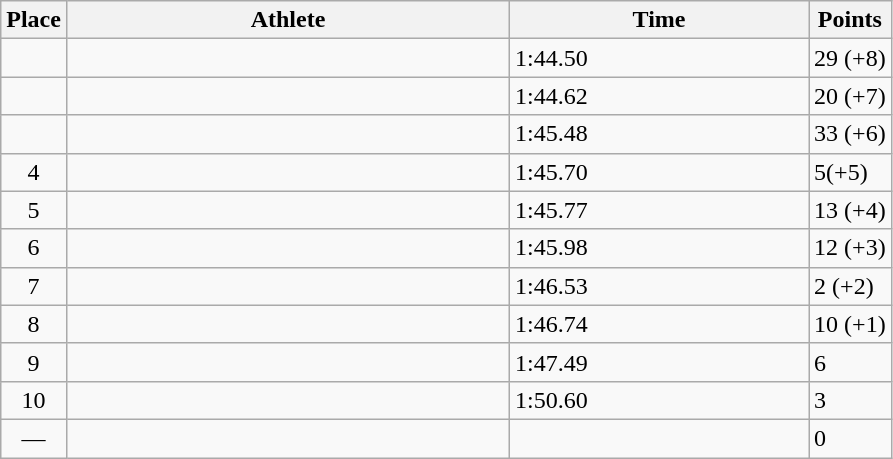<table class="wikitable sortable">
<tr>
<th>Place</th>
<th style="width:18em">Athlete</th>
<th style="width:12em">Time</th>
<th>Points</th>
</tr>
<tr>
<td align=center></td>
<td></td>
<td>1:44.50</td>
<td>29 (+8)</td>
</tr>
<tr>
<td align=center></td>
<td></td>
<td>1:44.62</td>
<td>20 (+7)</td>
</tr>
<tr>
<td align=center></td>
<td></td>
<td>1:45.48</td>
<td>33 (+6)</td>
</tr>
<tr>
<td align=center>4</td>
<td></td>
<td>1:45.70</td>
<td>5(+5)</td>
</tr>
<tr>
<td align=center>5</td>
<td></td>
<td>1:45.77</td>
<td>13 (+4)</td>
</tr>
<tr>
<td align=center>6</td>
<td></td>
<td>1:45.98</td>
<td>12 (+3)</td>
</tr>
<tr>
<td align=center>7</td>
<td></td>
<td>1:46.53</td>
<td>2 (+2)</td>
</tr>
<tr>
<td align=center>8</td>
<td></td>
<td>1:46.74</td>
<td>10 (+1)</td>
</tr>
<tr>
<td align=center>9</td>
<td></td>
<td>1:47.49</td>
<td>6</td>
</tr>
<tr>
<td align=center>10</td>
<td></td>
<td>1:50.60</td>
<td>3</td>
</tr>
<tr>
<td align=center>—</td>
<td></td>
<td></td>
<td>0</td>
</tr>
</table>
